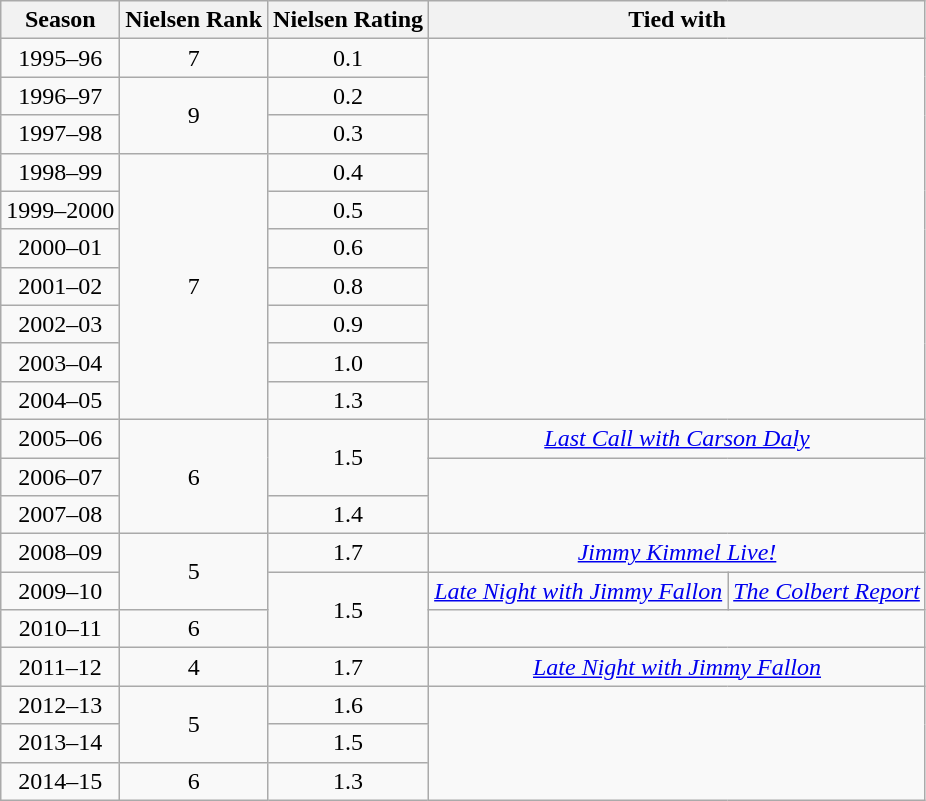<table class="wikitable" style="text-align: center">
<tr>
<th>Season</th>
<th>Nielsen Rank</th>
<th>Nielsen Rating</th>
<th colspan="2">Tied with</th>
</tr>
<tr>
<td style="text-align:center">1995–96</td>
<td style="text-align:cente">7</td>
<td style="text-align:center">0.1</td>
<td style="text-align:center" rowspan="10" colspan="2"></td>
</tr>
<tr>
<td style="text-align:center">1996–97</td>
<td style="text-align:cente" rowspan="2">9</td>
<td style="text-align:center">0.2</td>
</tr>
<tr>
<td style="text-align:center">1997–98</td>
<td style="text-align:center">0.3</td>
</tr>
<tr>
<td style="text-align:center">1998–99</td>
<td style="text-align:cente" rowspan="7">7</td>
<td style="text-align:center">0.4</td>
</tr>
<tr>
<td style="text-align:center">1999–2000</td>
<td style="text-align:center">0.5</td>
</tr>
<tr>
<td style="text-align:center">2000–01</td>
<td style="text-align:center">0.6</td>
</tr>
<tr>
<td style="text-align:center">2001–02</td>
<td style="text-align:center">0.8</td>
</tr>
<tr>
<td style="text-align:center">2002–03</td>
<td style="text-align:center">0.9</td>
</tr>
<tr>
<td style="text-align:center">2003–04</td>
<td style="text-align:center">1.0</td>
</tr>
<tr>
<td style="text-align:center">2004–05</td>
<td style="text-align:center">1.3</td>
</tr>
<tr>
<td style="text-align:center">2005–06</td>
<td style="text-align:cente" rowspan="3">6</td>
<td style="text-align:center" rowspan="2">1.5</td>
<td style="text-align:center" colspan="2"><em><a href='#'>Last Call with Carson Daly</a></em></td>
</tr>
<tr>
<td style="text-align:center">2006–07</td>
<td style="text-align:center" rowspan="2" colspan="2"></td>
</tr>
<tr>
<td style="text-align:center">2007–08</td>
<td style="text-align:center">1.4</td>
</tr>
<tr>
<td style="text-align:center">2008–09</td>
<td style="text-align:cente" rowspan="2">5</td>
<td style="text-align:center">1.7</td>
<td style="text-align:center" colspan="2"><em><a href='#'>Jimmy Kimmel Live!</a></em></td>
</tr>
<tr>
<td style="text-align:center">2009–10</td>
<td style="text-align:center" rowspan="2">1.5</td>
<td style="text-align:center"><em><a href='#'>Late Night with Jimmy Fallon</a></em></td>
<td><em><a href='#'>The Colbert Report</a></em></td>
</tr>
<tr>
<td style="text-align:center">2010–11</td>
<td style="text-align:cente">6</td>
<td style="text-align:center" colspan="2"></td>
</tr>
<tr>
<td style="text-align:center">2011–12</td>
<td style="text-align:cente">4</td>
<td style="text-align:center">1.7</td>
<td style="text-align:center" colspan="2"><em><a href='#'>Late Night with Jimmy Fallon</a></em></td>
</tr>
<tr>
<td style="text-align:center">2012–13</td>
<td style="text-align:cente" rowspan="2">5</td>
<td style="text-align:center">1.6</td>
<td style="text-align:center" rowspan="3" colspan="2"></td>
</tr>
<tr>
<td style="text-align:center">2013–14</td>
<td style="text-align:center">1.5</td>
</tr>
<tr>
<td style="text-align:center">2014–15</td>
<td style="text-align:cente">6</td>
<td style="text-align:center">1.3</td>
</tr>
</table>
